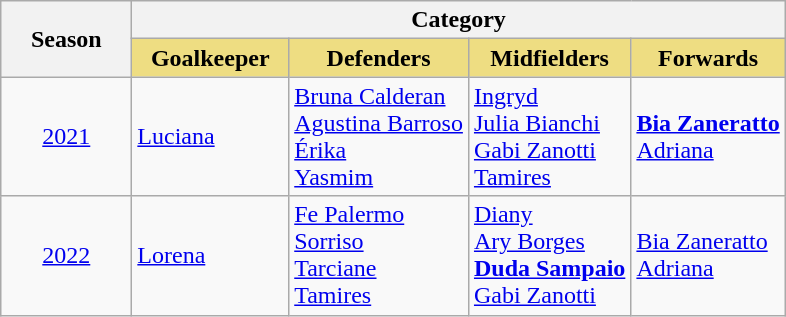<table class="wikitable">
<tr>
<th width="80" rowspan="2">Season</th>
<th colspan="4">Category</th>
</tr>
<tr>
<th style="background-color: #eedd82; width: 20%">Goalkeeper</th>
<th style="background-color: #eedd82">Defenders</th>
<th style="background-color: #eedd82">Midfielders</th>
<th style="background-color: #eedd82">Forwards</th>
</tr>
<tr>
<td align="center"><a href='#'>2021</a></td>
<td> <a href='#'>Luciana</a> </td>
<td> <a href='#'>Bruna Calderan</a> <br>  <a href='#'>Agustina Barroso</a> <br>  <a href='#'>Érika</a> <br>  <a href='#'>Yasmim</a> </td>
<td> <a href='#'>Ingryd</a> <br> <a href='#'>Julia Bianchi</a> <br>  <a href='#'>Gabi Zanotti</a> <br>  <a href='#'>Tamires</a> </td>
<td> <strong><a href='#'>Bia Zaneratto</a> </strong><br>  <a href='#'>Adriana</a> </td>
</tr>
<tr>
<td align="center"><a href='#'>2022</a></td>
<td> <a href='#'>Lorena</a> </td>
<td> <a href='#'>Fe Palermo</a> <br>  <a href='#'>Sorriso</a> <br>  <a href='#'>Tarciane</a> <br>  <a href='#'>Tamires</a> </td>
<td> <a href='#'>Diany</a> <br> <a href='#'>Ary Borges</a> <br> <strong> <a href='#'>Duda Sampaio</a> </strong> <br>  <a href='#'>Gabi Zanotti</a> </td>
<td> <a href='#'>Bia Zaneratto</a> <br>  <a href='#'>Adriana</a> </td>
</tr>
</table>
